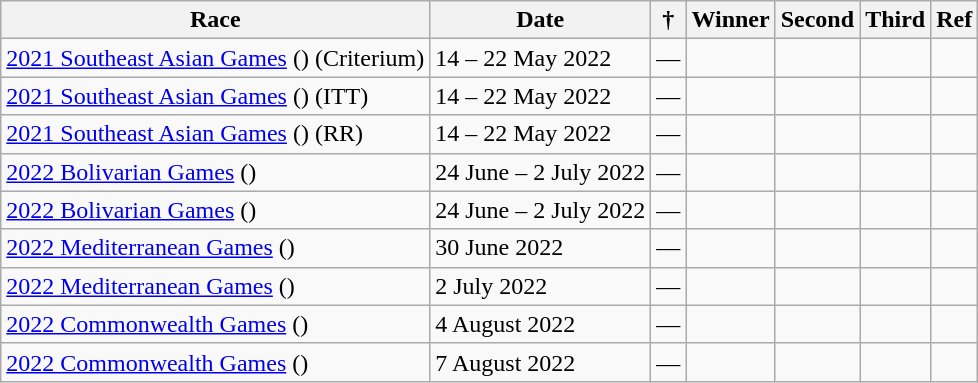<table class="wikitable sortable">
<tr>
<th>Race</th>
<th>Date</th>
<th> †</th>
<th>Winner</th>
<th>Second</th>
<th>Third</th>
<th>Ref</th>
</tr>
<tr>
<td> <a href='#'>2021 Southeast Asian Games</a> () (Criterium)</td>
<td>14 – 22 May 2022</td>
<td>—</td>
<td></td>
<td></td>
<td></td>
<td align=center></td>
</tr>
<tr>
<td> <a href='#'>2021 Southeast Asian Games</a> () (ITT)</td>
<td>14 – 22 May 2022</td>
<td>—</td>
<td></td>
<td></td>
<td></td>
<td align=center></td>
</tr>
<tr>
<td> <a href='#'>2021 Southeast Asian Games</a> () (RR)</td>
<td>14 – 22 May 2022</td>
<td>—</td>
<td></td>
<td></td>
<td></td>
<td align=center></td>
</tr>
<tr>
<td> <a href='#'>2022 Bolivarian Games</a> ()</td>
<td>24 June – 2 July 2022</td>
<td>—</td>
<td></td>
<td></td>
<td></td>
<td align=center></td>
</tr>
<tr>
<td> <a href='#'>2022 Bolivarian Games</a> ()</td>
<td>24 June – 2 July 2022</td>
<td>—</td>
<td></td>
<td></td>
<td></td>
<td align=center></td>
</tr>
<tr>
<td> <a href='#'>2022 Mediterranean Games</a> ()</td>
<td>30 June 2022</td>
<td>—</td>
<td></td>
<td></td>
<td></td>
<td align=center></td>
</tr>
<tr>
<td> <a href='#'>2022 Mediterranean Games</a> ()</td>
<td>2 July 2022</td>
<td>—</td>
<td></td>
<td></td>
<td></td>
<td align=center></td>
</tr>
<tr>
<td> <a href='#'>2022 Commonwealth Games</a> ()</td>
<td>4 August 2022</td>
<td>—</td>
<td></td>
<td></td>
<td></td>
<td align=center></td>
</tr>
<tr>
<td> <a href='#'>2022 Commonwealth Games</a> ()</td>
<td>7 August 2022</td>
<td>—</td>
<td></td>
<td></td>
<td></td>
<td align=center></td>
</tr>
</table>
